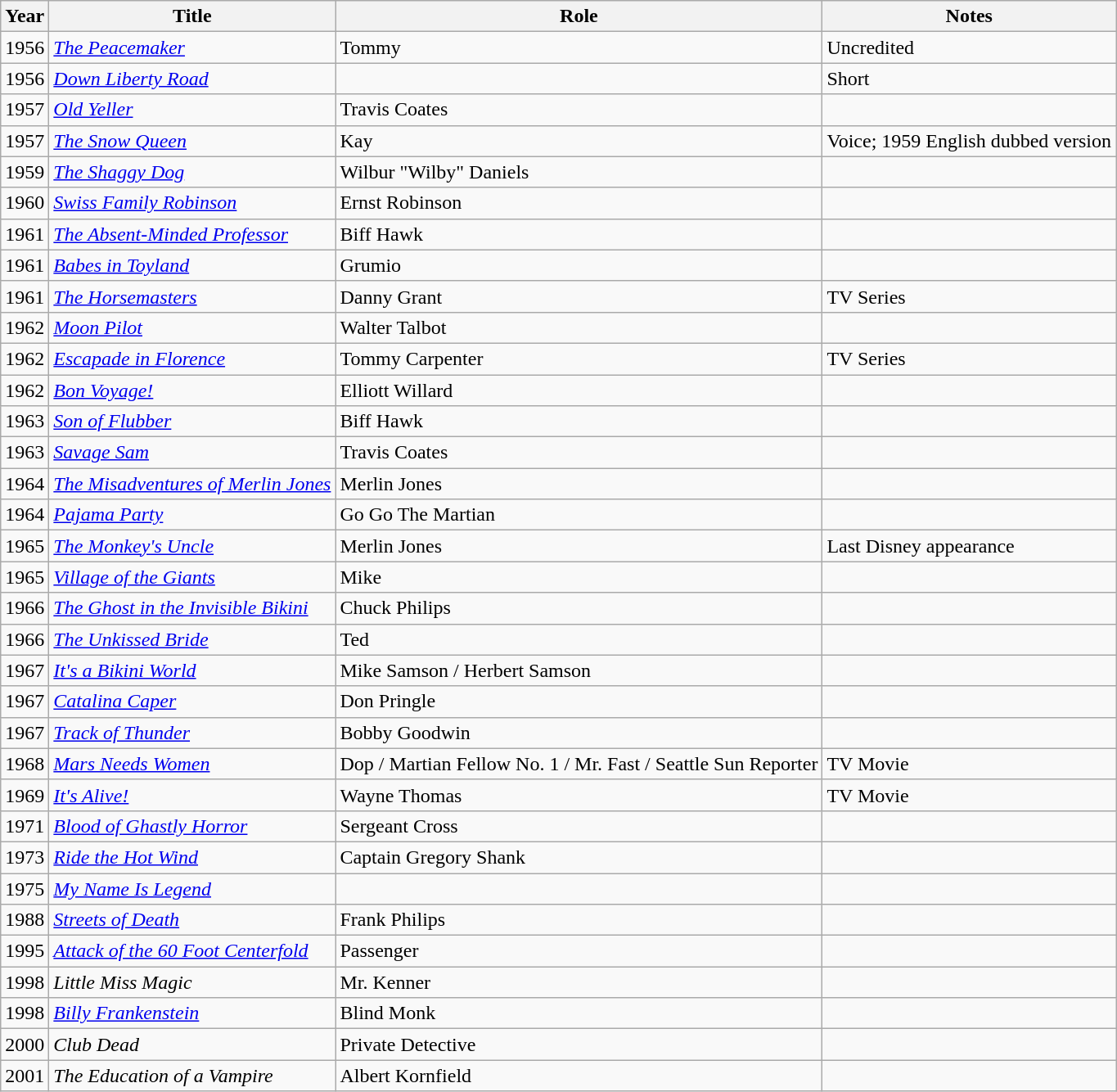<table class="wikitable">
<tr>
<th>Year</th>
<th>Title</th>
<th>Role</th>
<th>Notes</th>
</tr>
<tr>
<td>1956</td>
<td><em><a href='#'>The Peacemaker</a></em></td>
<td>Tommy</td>
<td>Uncredited</td>
</tr>
<tr>
<td>1956</td>
<td><em><a href='#'>Down Liberty Road</a></em></td>
<td></td>
<td>Short</td>
</tr>
<tr>
<td>1957</td>
<td><em><a href='#'>Old Yeller</a></em></td>
<td>Travis Coates</td>
<td></td>
</tr>
<tr>
<td>1957</td>
<td><em><a href='#'>The Snow Queen</a></em></td>
<td>Kay</td>
<td>Voice; 1959 English dubbed version</td>
</tr>
<tr>
<td>1959</td>
<td><em><a href='#'>The Shaggy Dog</a></em></td>
<td>Wilbur "Wilby" Daniels</td>
<td></td>
</tr>
<tr>
<td>1960</td>
<td><em><a href='#'>Swiss Family Robinson</a></em></td>
<td>Ernst Robinson</td>
<td></td>
</tr>
<tr>
<td>1961</td>
<td><em><a href='#'>The Absent-Minded Professor</a></em></td>
<td>Biff Hawk</td>
<td></td>
</tr>
<tr>
<td>1961</td>
<td><em><a href='#'>Babes in Toyland</a></em></td>
<td>Grumio</td>
<td></td>
</tr>
<tr>
<td>1961</td>
<td><em><a href='#'>The Horsemasters</a></em></td>
<td>Danny Grant</td>
<td>TV Series</td>
</tr>
<tr>
<td>1962</td>
<td><em><a href='#'>Moon Pilot</a></em></td>
<td>Walter Talbot</td>
<td></td>
</tr>
<tr>
<td>1962</td>
<td><em><a href='#'>Escapade in Florence</a></em></td>
<td>Tommy Carpenter</td>
<td>TV Series</td>
</tr>
<tr>
<td>1962</td>
<td><em><a href='#'>Bon Voyage!</a></em></td>
<td>Elliott Willard</td>
<td></td>
</tr>
<tr>
<td>1963</td>
<td><em><a href='#'>Son of Flubber</a></em></td>
<td>Biff Hawk</td>
<td></td>
</tr>
<tr>
<td>1963</td>
<td><em><a href='#'>Savage Sam</a></em></td>
<td>Travis Coates</td>
<td></td>
</tr>
<tr>
<td>1964</td>
<td><em><a href='#'>The Misadventures of Merlin Jones</a></em></td>
<td>Merlin Jones</td>
<td></td>
</tr>
<tr>
<td>1964</td>
<td><em><a href='#'>Pajama Party</a></em></td>
<td>Go Go The Martian</td>
<td></td>
</tr>
<tr>
<td>1965</td>
<td><em><a href='#'>The Monkey's Uncle</a></em></td>
<td>Merlin Jones</td>
<td>Last Disney appearance</td>
</tr>
<tr>
<td>1965</td>
<td><em><a href='#'>Village of the Giants</a></em></td>
<td>Mike</td>
<td></td>
</tr>
<tr>
<td>1966</td>
<td><em><a href='#'>The Ghost in the Invisible Bikini</a></em></td>
<td>Chuck Philips</td>
<td></td>
</tr>
<tr>
<td>1966</td>
<td><em><a href='#'>The Unkissed Bride</a></em></td>
<td>Ted</td>
<td></td>
</tr>
<tr>
<td>1967</td>
<td><em><a href='#'>It's a Bikini World</a></em></td>
<td>Mike Samson / Herbert Samson</td>
<td></td>
</tr>
<tr>
<td>1967</td>
<td><em><a href='#'>Catalina Caper</a></em></td>
<td>Don Pringle</td>
<td></td>
</tr>
<tr>
<td>1967</td>
<td><em><a href='#'>Track of Thunder</a></em></td>
<td>Bobby Goodwin</td>
<td></td>
</tr>
<tr>
<td>1968</td>
<td><em><a href='#'>Mars Needs Women</a></em></td>
<td>Dop / Martian Fellow No. 1 / Mr. Fast / Seattle Sun Reporter</td>
<td>TV Movie</td>
</tr>
<tr>
<td>1969</td>
<td><em><a href='#'>It's Alive!</a></em></td>
<td>Wayne Thomas</td>
<td>TV Movie</td>
</tr>
<tr>
<td>1971</td>
<td><em><a href='#'>Blood of Ghastly Horror</a></em></td>
<td>Sergeant Cross</td>
<td></td>
</tr>
<tr>
<td>1973</td>
<td><em><a href='#'>Ride the Hot Wind</a></em></td>
<td>Captain Gregory Shank</td>
<td></td>
</tr>
<tr>
<td>1975</td>
<td><em><a href='#'>My Name Is Legend</a></em></td>
<td></td>
<td></td>
</tr>
<tr>
<td>1988</td>
<td><em><a href='#'>Streets of Death</a></em></td>
<td>Frank Philips</td>
<td></td>
</tr>
<tr>
<td>1995</td>
<td><em><a href='#'>Attack of the 60 Foot Centerfold</a></em></td>
<td>Passenger</td>
<td></td>
</tr>
<tr>
<td>1998</td>
<td><em>Little Miss Magic</em></td>
<td>Mr. Kenner</td>
<td></td>
</tr>
<tr>
<td>1998</td>
<td><em><a href='#'>Billy Frankenstein</a></em></td>
<td>Blind Monk</td>
<td></td>
</tr>
<tr>
<td>2000</td>
<td><em>Club Dead</em></td>
<td>Private Detective</td>
<td></td>
</tr>
<tr>
<td>2001</td>
<td><em>The Education of a Vampire</em></td>
<td>Albert Kornfield</td>
</tr>
</table>
